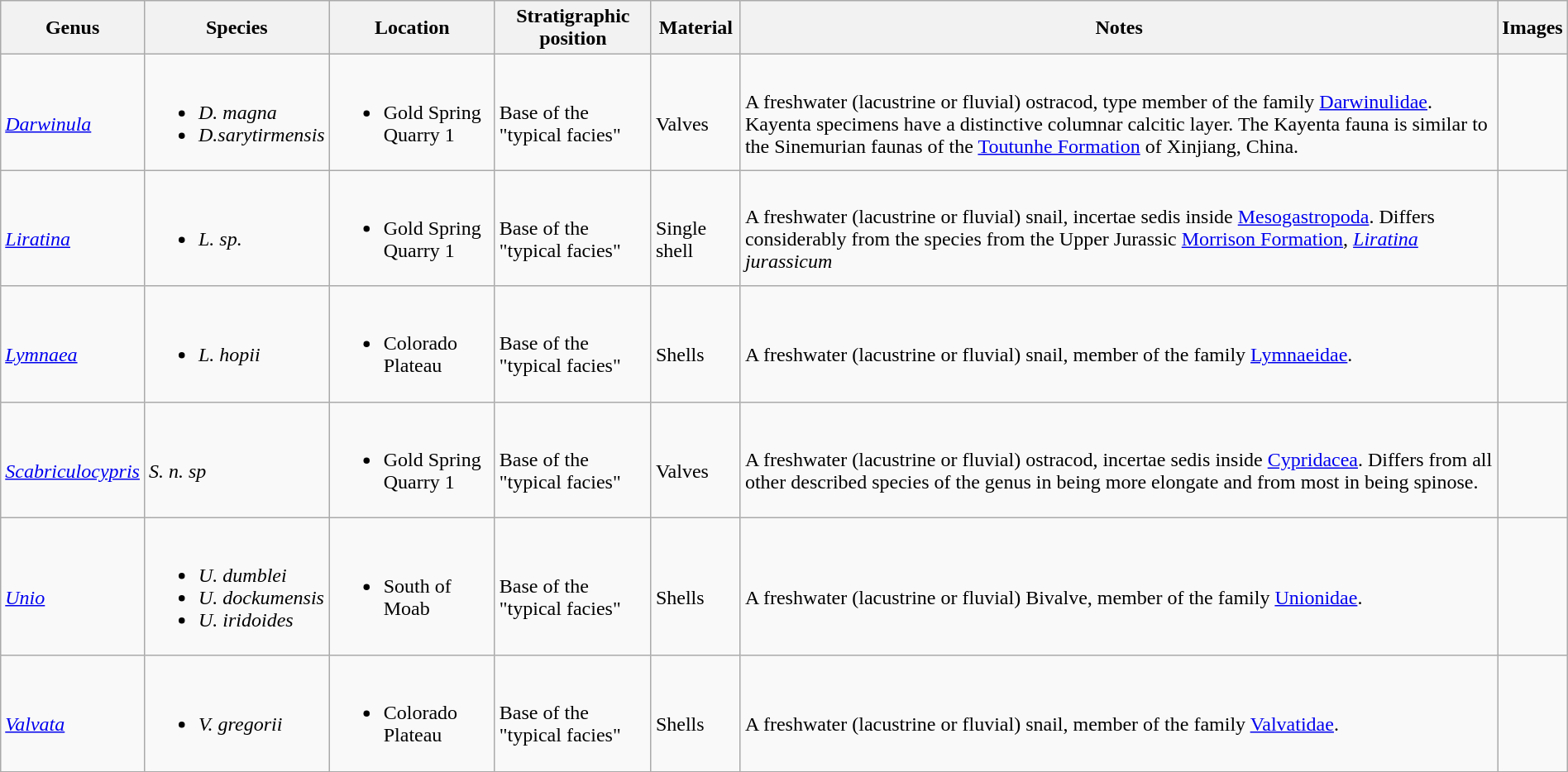<table class="wikitable" align="center" width="100%">
<tr>
<th>Genus</th>
<th>Species</th>
<th>Location</th>
<th>Stratigraphic position</th>
<th>Material</th>
<th>Notes</th>
<th>Images</th>
</tr>
<tr>
<td><br><em><a href='#'>Darwinula</a></em></td>
<td><br><ul><li><em>D. magna</em></li><li><em>D.sarytirmensis</em></li></ul></td>
<td><br><ul><li>Gold Spring Quarry 1</li></ul></td>
<td><br>Base of the "typical facies"</td>
<td><br>Valves</td>
<td><br>A freshwater (lacustrine or fluvial) ostracod, type member of the family <a href='#'>Darwinulidae</a>. Kayenta specimens have a distinctive columnar calcitic layer. The Kayenta fauna is similar to the Sinemurian faunas of the <a href='#'>Toutunhe Formation</a> of Xinjiang, China.</td>
<td></td>
</tr>
<tr>
<td><br><em><a href='#'>Liratina</a></em></td>
<td><br><ul><li><em>L. sp.</em></li></ul></td>
<td><br><ul><li>Gold Spring Quarry 1</li></ul></td>
<td><br>Base of the "typical facies"</td>
<td><br>Single shell</td>
<td><br>A freshwater (lacustrine or fluvial) snail, incertae sedis inside <a href='#'>Mesogastropoda</a>. Differs considerably from the species from the Upper Jurassic <a href='#'>Morrison Formation</a>, <em><a href='#'>Liratina</a> jurassicum</em></td>
<td></td>
</tr>
<tr>
<td><br><em><a href='#'>Lymnaea</a></em></td>
<td><br><ul><li><em>L. hopii</em></li></ul></td>
<td><br><ul><li>Colorado Plateau</li></ul></td>
<td><br>Base of the "typical facies"</td>
<td><br>Shells</td>
<td><br>A freshwater (lacustrine or fluvial) snail, member of the family <a href='#'>Lymnaeidae</a>.</td>
<td></td>
</tr>
<tr>
<td><br><em><a href='#'>Scabriculocypris</a></em></td>
<td><br><em>S. n. sp</em></td>
<td><br><ul><li>Gold Spring Quarry 1</li></ul></td>
<td><br>Base of the "typical facies"</td>
<td><br>Valves</td>
<td><br>A freshwater (lacustrine or fluvial) ostracod, incertae sedis inside <a href='#'>Cypridacea</a>. Differs from all other described species of the genus in being more elongate and from most in being spinose.</td>
<td></td>
</tr>
<tr>
<td><br><em><a href='#'>Unio</a></em></td>
<td><br><ul><li><em>U. dumblei</em></li><li><em>U. dockumensis</em></li><li><em>U. iridoides</em></li></ul></td>
<td><br><ul><li>South of Moab</li></ul></td>
<td><br>Base of the "typical facies"</td>
<td><br>Shells</td>
<td><br>A freshwater (lacustrine or fluvial) Bivalve, member of the family <a href='#'>Unionidae</a>.</td>
<td></td>
</tr>
<tr>
<td><br><em><a href='#'>Valvata</a></em></td>
<td><br><ul><li><em>V. gregorii</em></li></ul></td>
<td><br><ul><li>Colorado Plateau</li></ul></td>
<td><br>Base of the "typical facies"</td>
<td><br>Shells</td>
<td><br>A freshwater (lacustrine or fluvial) snail, member of the family <a href='#'>Valvatidae</a>.</td>
<td></td>
</tr>
<tr>
</tr>
</table>
